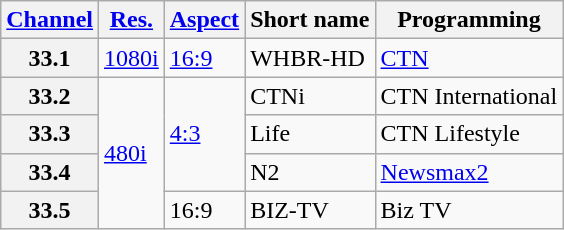<table class="wikitable">
<tr>
<th scope = "col"><a href='#'>Channel</a></th>
<th scope = "col"><a href='#'>Res.</a></th>
<th scope = "col"><a href='#'>Aspect</a></th>
<th scope = "col">Short name</th>
<th scope = "col">Programming</th>
</tr>
<tr>
<th scope = "row">33.1</th>
<td><a href='#'>1080i</a></td>
<td><a href='#'>16:9</a></td>
<td>WHBR-HD</td>
<td><a href='#'>CTN</a></td>
</tr>
<tr>
<th scope = "row">33.2</th>
<td rowspan=4><a href='#'>480i</a></td>
<td rowspan=3><a href='#'>4:3</a></td>
<td>CTNi</td>
<td>CTN International</td>
</tr>
<tr>
<th scope = "row">33.3</th>
<td>Life</td>
<td>CTN Lifestyle</td>
</tr>
<tr>
<th scope = "row">33.4</th>
<td>N2</td>
<td><a href='#'>Newsmax2</a></td>
</tr>
<tr>
<th scope = "row">33.5</th>
<td>16:9</td>
<td>BIZ-TV</td>
<td>Biz TV</td>
</tr>
</table>
